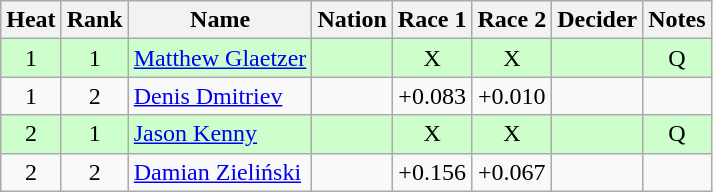<table class="wikitable sortable" style="text-align:center">
<tr>
<th>Heat</th>
<th>Rank</th>
<th>Name</th>
<th>Nation</th>
<th>Race 1</th>
<th>Race 2</th>
<th>Decider</th>
<th>Notes</th>
</tr>
<tr bgcolor=ccffcc>
<td>1</td>
<td>1</td>
<td align=left><a href='#'>Matthew Glaetzer</a></td>
<td align=left></td>
<td>X</td>
<td>X</td>
<td></td>
<td>Q</td>
</tr>
<tr>
<td>1</td>
<td>2</td>
<td align=left><a href='#'>Denis Dmitriev</a></td>
<td align=left></td>
<td>+0.083</td>
<td>+0.010</td>
<td></td>
<td></td>
</tr>
<tr bgcolor=ccffcc>
<td>2</td>
<td>1</td>
<td align=left><a href='#'>Jason Kenny</a></td>
<td align=left></td>
<td>X</td>
<td>X</td>
<td></td>
<td>Q</td>
</tr>
<tr>
<td>2</td>
<td>2</td>
<td align=left><a href='#'>Damian Zieliński</a></td>
<td align=left></td>
<td>+0.156</td>
<td>+0.067</td>
<td></td>
<td></td>
</tr>
</table>
